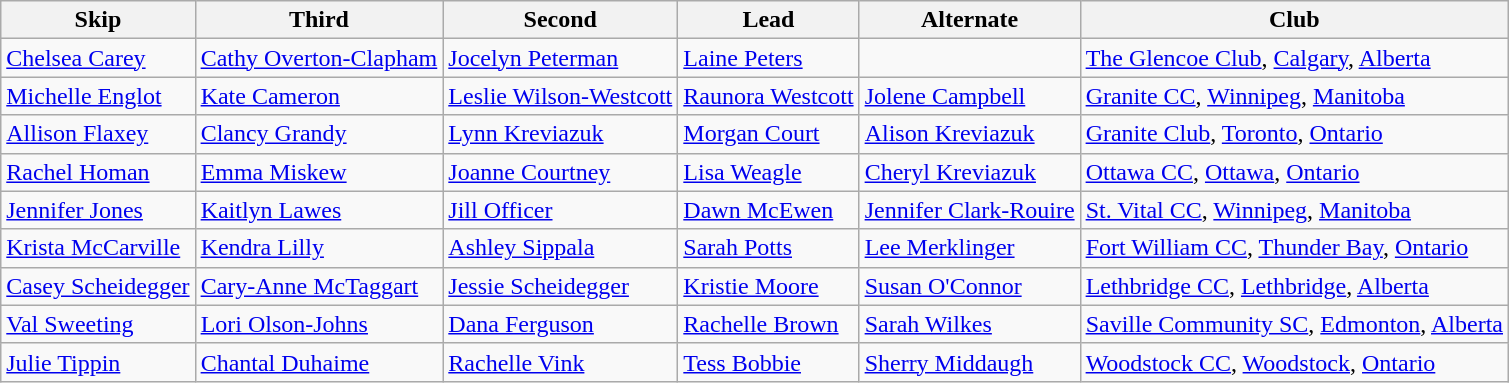<table class=wikitable>
<tr>
<th scope="col">Skip</th>
<th scope="col">Third</th>
<th scope="col">Second</th>
<th scope="col">Lead</th>
<th scope="col">Alternate</th>
<th scope="col">Club</th>
</tr>
<tr>
<td><a href='#'>Chelsea Carey</a></td>
<td><a href='#'>Cathy Overton-Clapham</a></td>
<td><a href='#'>Jocelyn Peterman</a></td>
<td><a href='#'>Laine Peters</a></td>
<td></td>
<td> <a href='#'>The Glencoe Club</a>, <a href='#'>Calgary</a>, <a href='#'>Alberta</a></td>
</tr>
<tr>
<td><a href='#'>Michelle Englot</a></td>
<td><a href='#'>Kate Cameron</a></td>
<td><a href='#'>Leslie Wilson-Westcott</a></td>
<td><a href='#'>Raunora Westcott</a></td>
<td><a href='#'>Jolene Campbell</a></td>
<td> <a href='#'>Granite CC</a>, <a href='#'>Winnipeg</a>, <a href='#'>Manitoba</a></td>
</tr>
<tr>
<td><a href='#'>Allison Flaxey</a></td>
<td><a href='#'>Clancy Grandy</a></td>
<td><a href='#'>Lynn Kreviazuk</a></td>
<td><a href='#'>Morgan Court</a></td>
<td><a href='#'>Alison Kreviazuk</a></td>
<td> <a href='#'>Granite Club</a>, <a href='#'>Toronto</a>, <a href='#'>Ontario</a></td>
</tr>
<tr>
<td><a href='#'>Rachel Homan</a></td>
<td><a href='#'>Emma Miskew</a></td>
<td><a href='#'>Joanne Courtney</a></td>
<td><a href='#'>Lisa Weagle</a></td>
<td><a href='#'>Cheryl Kreviazuk</a></td>
<td> <a href='#'>Ottawa CC</a>, <a href='#'>Ottawa</a>, <a href='#'>Ontario</a></td>
</tr>
<tr>
<td><a href='#'>Jennifer Jones</a></td>
<td><a href='#'>Kaitlyn Lawes</a></td>
<td><a href='#'>Jill Officer</a></td>
<td><a href='#'>Dawn McEwen</a></td>
<td><a href='#'>Jennifer Clark-Rouire</a></td>
<td> <a href='#'>St. Vital CC</a>, <a href='#'>Winnipeg</a>, <a href='#'>Manitoba</a></td>
</tr>
<tr>
<td><a href='#'>Krista McCarville</a></td>
<td><a href='#'>Kendra Lilly</a></td>
<td><a href='#'>Ashley Sippala</a></td>
<td><a href='#'>Sarah Potts</a></td>
<td><a href='#'>Lee Merklinger</a></td>
<td> <a href='#'>Fort William CC</a>, <a href='#'>Thunder Bay</a>, <a href='#'>Ontario</a></td>
</tr>
<tr>
<td><a href='#'>Casey Scheidegger</a></td>
<td><a href='#'>Cary-Anne McTaggart</a></td>
<td><a href='#'>Jessie Scheidegger</a></td>
<td><a href='#'>Kristie Moore</a></td>
<td><a href='#'>Susan O'Connor</a></td>
<td> <a href='#'>Lethbridge CC</a>, <a href='#'>Lethbridge</a>, <a href='#'>Alberta</a></td>
</tr>
<tr>
<td><a href='#'>Val Sweeting</a></td>
<td><a href='#'>Lori Olson-Johns</a></td>
<td><a href='#'>Dana Ferguson</a></td>
<td><a href='#'>Rachelle Brown</a></td>
<td><a href='#'>Sarah Wilkes</a></td>
<td> <a href='#'>Saville Community SC</a>, <a href='#'>Edmonton</a>, <a href='#'>Alberta</a></td>
</tr>
<tr>
<td><a href='#'>Julie Tippin</a></td>
<td><a href='#'>Chantal Duhaime</a></td>
<td><a href='#'>Rachelle Vink</a></td>
<td><a href='#'>Tess Bobbie</a></td>
<td><a href='#'>Sherry Middaugh</a></td>
<td> <a href='#'>Woodstock CC</a>, <a href='#'>Woodstock</a>, <a href='#'>Ontario</a></td>
</tr>
</table>
